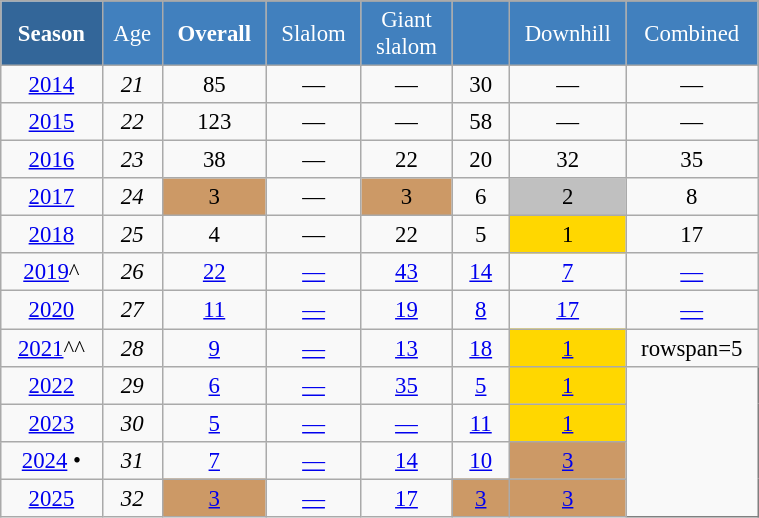<table class="wikitable"  style="font-size:95%; text-align:center; border:gray solid 1px; width:40%;">
<tr style="background:#369; color:white;">
<td rowspan="2" style="width:6%;"><strong>Season</strong></td>
</tr>
<tr style="background:#4180be; color:white;">
<td style="width:3%;">Age</td>
<td style="width:5%;"><strong>Overall</strong></td>
<td style="width:5%;">Slalom</td>
<td style="width:5%;">Giant<br>slalom</td>
<td style="width:5%;"></td>
<td style="width:5%;">Downhill</td>
<td style="width:5%;">Combined</td>
</tr>
<tr>
<td><a href='#'>2014</a></td>
<td><em>21</em></td>
<td>85</td>
<td>—</td>
<td>—</td>
<td>30</td>
<td>—</td>
<td>—</td>
</tr>
<tr>
<td><a href='#'>2015</a></td>
<td><em>22</em></td>
<td>123</td>
<td>—</td>
<td>—</td>
<td>58</td>
<td>—</td>
<td>—</td>
</tr>
<tr>
<td><a href='#'>2016</a></td>
<td><em>23</em></td>
<td>38</td>
<td>—</td>
<td>22</td>
<td>20</td>
<td>32</td>
<td>35</td>
</tr>
<tr>
<td><a href='#'>2017</a></td>
<td><em>24</em></td>
<td bgcolor="cc9966">3</td>
<td>—</td>
<td bgcolor="cc9966">3</td>
<td>6</td>
<td style="background:silver;">2</td>
<td>8</td>
</tr>
<tr>
<td><a href='#'>2018</a></td>
<td><em>25</em></td>
<td>4</td>
<td>—</td>
<td>22</td>
<td>5</td>
<td style="background:gold;">1</td>
<td>17</td>
</tr>
<tr>
<td><a href='#'>2019</a>^</td>
<td><em>26</em></td>
<td><a href='#'>22</a></td>
<td><a href='#'>—</a></td>
<td><a href='#'>43</a></td>
<td><a href='#'>14</a></td>
<td><a href='#'>7</a></td>
<td><a href='#'>—</a></td>
</tr>
<tr>
<td><a href='#'>2020</a></td>
<td><em>27</em></td>
<td><a href='#'>11</a></td>
<td><a href='#'>—</a></td>
<td><a href='#'>19</a></td>
<td><a href='#'>8</a></td>
<td><a href='#'>17</a></td>
<td><a href='#'>—</a></td>
</tr>
<tr>
<td><a href='#'>2021</a>^^</td>
<td><em>28</em></td>
<td><a href='#'>9</a></td>
<td><a href='#'>—</a></td>
<td><a href='#'>13</a></td>
<td><a href='#'>18</a></td>
<td style="background:gold;"><a href='#'>1</a></td>
<td>rowspan=5 </td>
</tr>
<tr>
<td><a href='#'>2022</a></td>
<td><em>29</em></td>
<td><a href='#'>6</a></td>
<td><a href='#'>—</a></td>
<td><a href='#'>35</a></td>
<td><a href='#'>5</a></td>
<td style="background:gold;"><a href='#'>1</a></td>
</tr>
<tr>
<td><a href='#'>2023</a></td>
<td><em>30</em></td>
<td><a href='#'>5</a></td>
<td><a href='#'>—</a></td>
<td><a href='#'>—</a></td>
<td><a href='#'>11</a></td>
<td style="background:gold;"><a href='#'>1</a></td>
</tr>
<tr>
<td><a href='#'>2024</a> •</td>
<td><em>31</em></td>
<td><a href='#'>7</a></td>
<td><a href='#'>—</a></td>
<td><a href='#'>14</a></td>
<td><a href='#'>10</a></td>
<td bgcolor="cc9966"><a href='#'>3</a></td>
</tr>
<tr>
<td><a href='#'>2025</a></td>
<td><em>32</em></td>
<td bgcolor="cc9966"><a href='#'>3</a></td>
<td><a href='#'>—</a></td>
<td><a href='#'> 17</a></td>
<td bgcolor="cc9966"><a href='#'> 3</a></td>
<td bgcolor="cc9966"><a href='#'>3</a></td>
</tr>
</table>
